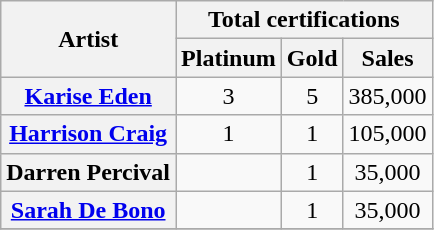<table class="wikitable plainrowheaders" style="text-align:center;">
<tr>
<th scope="col" rowspan="2">Artist</th>
<th scope="col" colspan="3">Total certifications</th>
</tr>
<tr>
<th scope="col">Platinum</th>
<th scope="col">Gold</th>
<th scope="col">Sales</th>
</tr>
<tr>
<th scope="row"><a href='#'>Karise Eden</a></th>
<td>3</td>
<td>5</td>
<td>385,000</td>
</tr>
<tr>
<th scope="row"><a href='#'>Harrison Craig</a></th>
<td>1</td>
<td>1</td>
<td>105,000</td>
</tr>
<tr>
<th scope="row">Darren Percival</th>
<td></td>
<td>1</td>
<td>35,000</td>
</tr>
<tr>
<th scope="row"><a href='#'>Sarah De Bono</a></th>
<td></td>
<td>1</td>
<td>35,000</td>
</tr>
<tr>
</tr>
</table>
